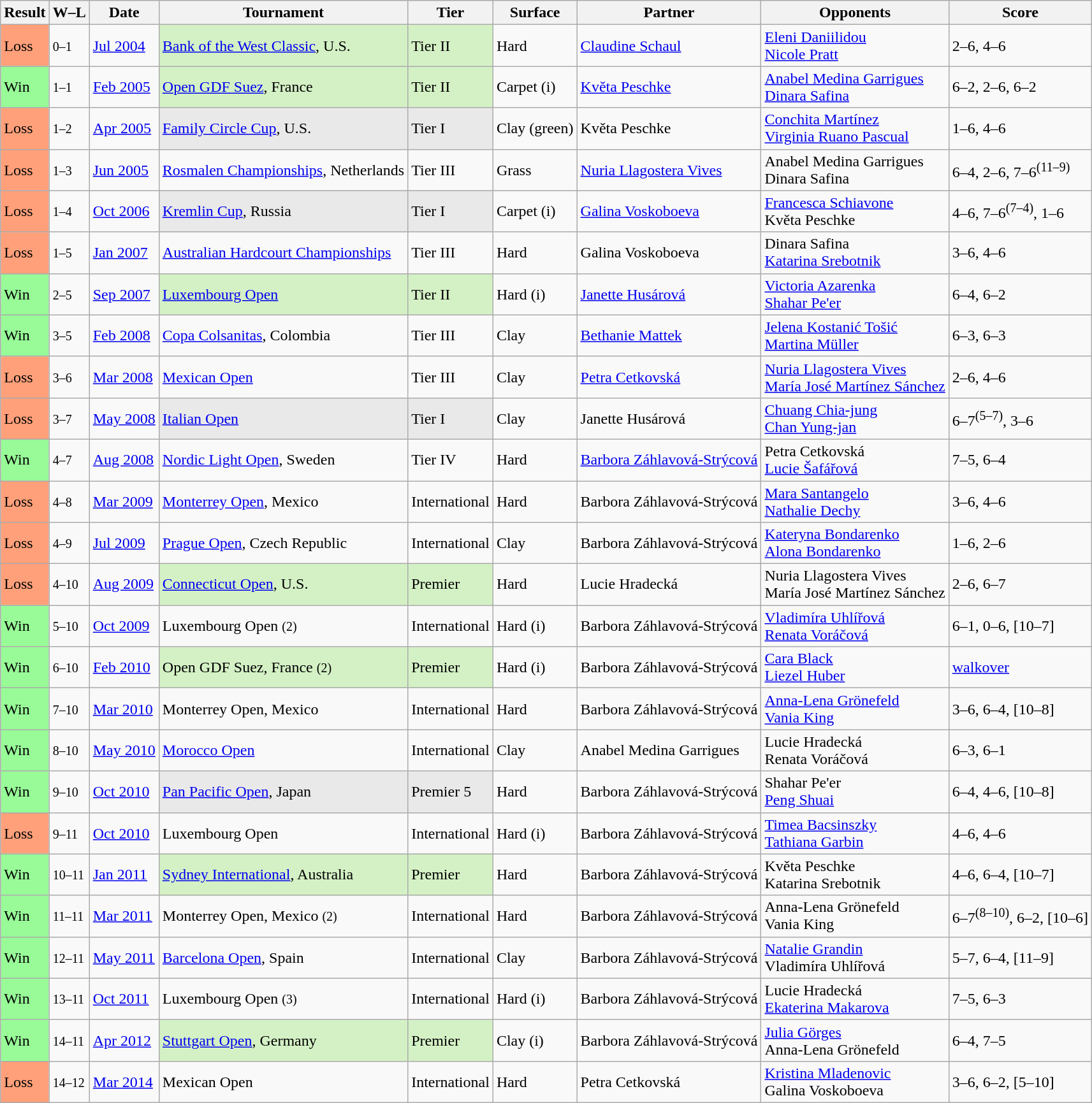<table class="sortable wikitable nowrap">
<tr>
<th>Result</th>
<th class="unsortable">W–L</th>
<th>Date</th>
<th>Tournament</th>
<th>Tier</th>
<th>Surface</th>
<th>Partner</th>
<th>Opponents</th>
<th class="unsortable">Score</th>
</tr>
<tr>
<td style="background:#ffa07a;">Loss</td>
<td><small>0–1</small></td>
<td><a href='#'>Jul 2004</a></td>
<td bgcolor=#d4f1c5><a href='#'>Bank of the West Classic</a>, U.S.</td>
<td bgcolor=#d4f1c5>Tier II</td>
<td>Hard</td>
<td> <a href='#'>Claudine Schaul</a></td>
<td> <a href='#'>Eleni Daniilidou</a> <br>  <a href='#'>Nicole Pratt</a></td>
<td>2–6, 4–6</td>
</tr>
<tr>
<td style="background:#98fb98;">Win</td>
<td><small>1–1</small></td>
<td><a href='#'>Feb 2005</a></td>
<td bgcolor=#d4f1c5><a href='#'>Open GDF Suez</a>, France</td>
<td bgcolor=#d4f1c5>Tier II</td>
<td>Carpet (i)</td>
<td> <a href='#'>Květa Peschke</a></td>
<td> <a href='#'>Anabel Medina Garrigues</a> <br>  <a href='#'>Dinara Safina</a></td>
<td>6–2, 2–6, 6–2</td>
</tr>
<tr>
<td style="background:#ffa07a;">Loss</td>
<td><small>1–2</small></td>
<td><a href='#'>Apr 2005</a></td>
<td bgcolor="#e9e9e9"><a href='#'>Family Circle Cup</a>, U.S.</td>
<td bgcolor="#e9e9e9">Tier I</td>
<td>Clay (green)</td>
<td> Květa Peschke</td>
<td> <a href='#'>Conchita Martínez</a> <br>  <a href='#'>Virginia Ruano Pascual</a></td>
<td>1–6, 4–6</td>
</tr>
<tr>
<td style="background:#ffa07a;">Loss</td>
<td><small>1–3</small></td>
<td><a href='#'>Jun 2005</a></td>
<td><a href='#'>Rosmalen Championships</a>, Netherlands</td>
<td>Tier III</td>
<td>Grass</td>
<td> <a href='#'>Nuria Llagostera Vives</a></td>
<td> Anabel Medina Garrigues <br>  Dinara Safina</td>
<td>6–4, 2–6, 7–6<sup>(11–9)</sup></td>
</tr>
<tr>
<td style="background:#ffa07a;">Loss</td>
<td><small>1–4</small></td>
<td><a href='#'>Oct 2006</a></td>
<td bgcolor=#e9e9e9><a href='#'>Kremlin Cup</a>, Russia</td>
<td bgcolor=#e9e9e9>Tier I</td>
<td>Carpet (i)</td>
<td> <a href='#'>Galina Voskoboeva</a></td>
<td> <a href='#'>Francesca Schiavone</a> <br>  Květa Peschke</td>
<td>4–6, 7–6<sup>(7–4)</sup>, 1–6</td>
</tr>
<tr>
<td style="background:#ffa07a;">Loss</td>
<td><small>1–5</small></td>
<td><a href='#'>Jan 2007</a></td>
<td><a href='#'>Australian Hardcourt Championships</a></td>
<td>Tier III</td>
<td>Hard</td>
<td> Galina Voskoboeva</td>
<td> Dinara Safina <br>  <a href='#'>Katarina Srebotnik</a></td>
<td>3–6, 4–6</td>
</tr>
<tr>
<td style="background:#98fb98;">Win</td>
<td><small>2–5</small></td>
<td><a href='#'>Sep 2007</a></td>
<td bgcolor=#d4f1c5><a href='#'>Luxembourg Open</a></td>
<td bgcolor=#d4f1c5>Tier II</td>
<td>Hard (i)</td>
<td> <a href='#'>Janette Husárová</a></td>
<td> <a href='#'>Victoria Azarenka</a> <br>  <a href='#'>Shahar Pe'er</a></td>
<td>6–4, 6–2</td>
</tr>
<tr>
<td style="background:#98fb98;">Win</td>
<td><small>3–5</small></td>
<td><a href='#'>Feb 2008</a></td>
<td><a href='#'>Copa Colsanitas</a>, Colombia</td>
<td>Tier III</td>
<td>Clay</td>
<td> <a href='#'>Bethanie Mattek</a></td>
<td> <a href='#'>Jelena Kostanić Tošić</a> <br>  <a href='#'>Martina Müller</a></td>
<td>6–3, 6–3</td>
</tr>
<tr>
<td style="background:#ffa07a;">Loss</td>
<td><small>3–6</small></td>
<td><a href='#'>Mar 2008</a></td>
<td><a href='#'>Mexican Open</a></td>
<td>Tier III</td>
<td>Clay</td>
<td> <a href='#'>Petra Cetkovská</a></td>
<td> <a href='#'>Nuria Llagostera Vives</a> <br>  <a href='#'>María José Martínez Sánchez</a></td>
<td>2–6, 4–6</td>
</tr>
<tr>
<td style="background:#ffa07a;">Loss</td>
<td><small>3–7</small></td>
<td><a href='#'>May 2008</a></td>
<td bgcolor=#e9e9e9><a href='#'>Italian Open</a></td>
<td bgcolor=#e9e9e9>Tier I</td>
<td>Clay</td>
<td> Janette Husárová</td>
<td> <a href='#'>Chuang Chia-jung</a> <br>  <a href='#'>Chan Yung-jan</a></td>
<td>6–7<sup>(5–7)</sup>, 3–6</td>
</tr>
<tr>
<td style="background:#98fb98;">Win</td>
<td><small>4–7</small></td>
<td><a href='#'>Aug 2008</a></td>
<td><a href='#'>Nordic Light Open</a>, Sweden</td>
<td>Tier IV</td>
<td>Hard</td>
<td> <a href='#'>Barbora Záhlavová-Strýcová</a></td>
<td> Petra Cetkovská <br>  <a href='#'>Lucie Šafářová</a></td>
<td>7–5, 6–4</td>
</tr>
<tr>
<td style="background:#ffa07a;">Loss</td>
<td><small>4–8</small></td>
<td><a href='#'>Mar 2009</a></td>
<td><a href='#'>Monterrey Open</a>, Mexico</td>
<td>International</td>
<td>Hard</td>
<td> Barbora Záhlavová-Strýcová</td>
<td> <a href='#'>Mara Santangelo</a> <br>  <a href='#'>Nathalie Dechy</a></td>
<td>3–6, 4–6</td>
</tr>
<tr>
<td style="background:#ffa07a;">Loss</td>
<td><small>4–9</small></td>
<td><a href='#'>Jul 2009</a></td>
<td><a href='#'>Prague Open</a>, Czech Republic</td>
<td>International</td>
<td>Clay</td>
<td> Barbora Záhlavová-Strýcová</td>
<td> <a href='#'>Kateryna Bondarenko</a> <br>  <a href='#'>Alona Bondarenko</a></td>
<td>1–6, 2–6</td>
</tr>
<tr>
<td style="background:#ffa07a;">Loss</td>
<td><small>4–10</small></td>
<td><a href='#'>Aug 2009</a></td>
<td bgcolor=#d4f1c5><a href='#'>Connecticut Open</a>, U.S.</td>
<td bgcolor=#d4f1c5>Premier</td>
<td>Hard</td>
<td> Lucie Hradecká</td>
<td> Nuria Llagostera Vives <br>  María José Martínez Sánchez</td>
<td>2–6, 6–7</td>
</tr>
<tr>
<td style="background:#98fb98;">Win</td>
<td><small>5–10</small></td>
<td><a href='#'>Oct 2009</a></td>
<td>Luxembourg Open <small>(2)</small></td>
<td>International</td>
<td>Hard (i)</td>
<td> Barbora Záhlavová-Strýcová</td>
<td> <a href='#'>Vladimíra Uhlířová</a> <br>  <a href='#'>Renata Voráčová</a></td>
<td>6–1, 0–6, [10–7]</td>
</tr>
<tr>
<td style="background:#98fb98;">Win</td>
<td><small>6–10</small></td>
<td><a href='#'>Feb 2010</a></td>
<td bgcolor=#d4f1c5>Open GDF Suez, France <small>(2)</small></td>
<td bgcolor=#d4f1c5>Premier</td>
<td>Hard (i)</td>
<td> Barbora Záhlavová-Strýcová</td>
<td> <a href='#'>Cara Black</a> <br>  <a href='#'>Liezel Huber</a></td>
<td><a href='#'>walkover</a></td>
</tr>
<tr>
<td style="background:#98fb98;">Win</td>
<td><small>7–10</small></td>
<td><a href='#'>Mar 2010</a></td>
<td>Monterrey Open, Mexico</td>
<td>International</td>
<td>Hard</td>
<td> Barbora Záhlavová-Strýcová</td>
<td> <a href='#'>Anna-Lena Grönefeld</a> <br>  <a href='#'>Vania King</a></td>
<td>3–6, 6–4, [10–8]</td>
</tr>
<tr>
<td style="background:#98fb98;">Win</td>
<td><small>8–10</small></td>
<td><a href='#'>May 2010</a></td>
<td><a href='#'>Morocco Open</a></td>
<td>International</td>
<td>Clay</td>
<td> Anabel Medina Garrigues</td>
<td> Lucie Hradecká <br>  Renata Voráčová</td>
<td>6–3, 6–1</td>
</tr>
<tr>
<td style="background:#98fb98;">Win</td>
<td><small>9–10</small></td>
<td><a href='#'>Oct 2010</a></td>
<td bgcolor=#e9e9e9><a href='#'>Pan Pacific Open</a>, Japan</td>
<td bgcolor=#e9e9e9>Premier 5</td>
<td>Hard</td>
<td> Barbora Záhlavová-Strýcová</td>
<td> Shahar Pe'er <br>  <a href='#'>Peng Shuai</a></td>
<td>6–4, 4–6, [10–8]</td>
</tr>
<tr>
<td style="background:#ffa07a;">Loss</td>
<td><small>9–11</small></td>
<td><a href='#'>Oct 2010</a></td>
<td>Luxembourg Open</td>
<td>International</td>
<td>Hard (i)</td>
<td> Barbora Záhlavová-Strýcová</td>
<td> <a href='#'>Timea Bacsinszky</a> <br>  <a href='#'>Tathiana Garbin</a></td>
<td>4–6, 4–6</td>
</tr>
<tr>
<td style="background:#98fb98;">Win</td>
<td><small>10–11</small></td>
<td><a href='#'>Jan 2011</a></td>
<td bgcolor=#d4f1c5><a href='#'>Sydney International</a>, Australia</td>
<td bgcolor=#d4f1c5>Premier</td>
<td>Hard</td>
<td> Barbora Záhlavová-Strýcová</td>
<td> Květa Peschke <br>  Katarina Srebotnik</td>
<td>4–6, 6–4, [10–7]</td>
</tr>
<tr>
<td style="background:#98fb98;">Win</td>
<td><small>11–11</small></td>
<td><a href='#'>Mar 2011</a></td>
<td>Monterrey Open, Mexico <small>(2)</small></td>
<td>International</td>
<td>Hard</td>
<td> Barbora Záhlavová-Strýcová</td>
<td> Anna-Lena Grönefeld <br>  Vania King</td>
<td>6–7<sup>(8–10)</sup>, 6–2, [10–6]</td>
</tr>
<tr>
<td style="background:#98fb98;">Win</td>
<td><small>12–11</small></td>
<td><a href='#'>May 2011</a></td>
<td><a href='#'>Barcelona Open</a>, Spain</td>
<td>International</td>
<td>Clay</td>
<td> Barbora Záhlavová-Strýcová</td>
<td> <a href='#'>Natalie Grandin</a> <br>  Vladimíra Uhlířová</td>
<td>5–7, 6–4, [11–9]</td>
</tr>
<tr>
<td style="background:#98fb98;">Win</td>
<td><small>13–11</small></td>
<td><a href='#'>Oct 2011</a></td>
<td>Luxembourg Open <small>(3)</small></td>
<td>International</td>
<td>Hard (i)</td>
<td> Barbora Záhlavová-Strýcová</td>
<td> Lucie Hradecká <br>  <a href='#'>Ekaterina Makarova</a></td>
<td>7–5, 6–3</td>
</tr>
<tr>
<td style="background:#98fb98;">Win</td>
<td><small>14–11</small></td>
<td><a href='#'>Apr 2012</a></td>
<td bgcolor=#d4f1c5><a href='#'>Stuttgart Open</a>, Germany</td>
<td bgcolor=#d4f1c5>Premier</td>
<td>Clay (i)</td>
<td> Barbora Záhlavová-Strýcová</td>
<td> <a href='#'>Julia Görges</a> <br>  Anna-Lena Grönefeld</td>
<td>6–4, 7–5</td>
</tr>
<tr>
<td style="background:#ffa07a;">Loss</td>
<td><small>14–12</small></td>
<td><a href='#'>Mar 2014</a></td>
<td>Mexican Open</td>
<td>International</td>
<td>Hard</td>
<td> Petra Cetkovská</td>
<td> <a href='#'>Kristina Mladenovic</a> <br>  Galina Voskoboeva</td>
<td>3–6, 6–2, [5–10]</td>
</tr>
</table>
